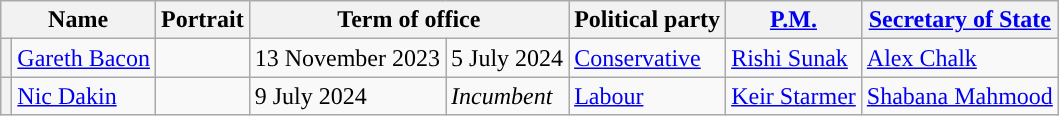<table class="wikitable">
<tr>
<th colspan=2>Name</th>
<th>Portrait</th>
<th colspan=2>Term of office</th>
<th>Political party</th>
<th><a href='#'>P.M.</a></th>
<th><a href='#'>Secretary of State</a></th>
</tr>
<tr>
<th style="background-color: "></th>
<td><a href='#'>Gareth Bacon</a></td>
<td></td>
<td>13 November 2023</td>
<td>5 July 2024</td>
<td><a href='#'>Conservative</a></td>
<td rowspan=1><a href='#'>Rishi Sunak</a></td>
<td rowspan=1><a href='#'>Alex Chalk</a></td>
</tr>
<tr>
<th style="background-color: "></th>
<td><a href='#'>Nic Dakin</a></td>
<td></td>
<td>9 July 2024</td>
<td><em>Incumbent</em></td>
<td><a href='#'>Labour</a></td>
<td rowspan=1><a href='#'>Keir Starmer</a></td>
<td rowspan=1><a href='#'>Shabana Mahmood</a></td>
</tr>
</table>
